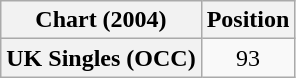<table class="wikitable plainrowheaders" style="text-align:center">
<tr>
<th>Chart (2004)</th>
<th>Position</th>
</tr>
<tr>
<th scope="row">UK Singles (OCC)</th>
<td>93</td>
</tr>
</table>
